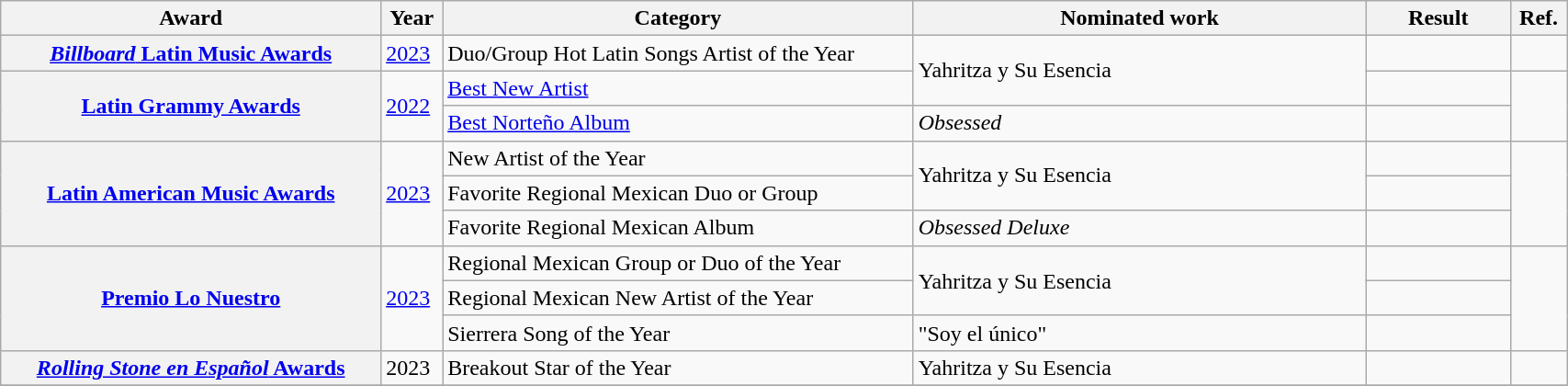<table class="wikitable sortable plainrowheaders" style="width:90%;">
<tr>
<th style="width:21%;">Award</th>
<th width=3%>Year</th>
<th style="width:26%;">Category</th>
<th style="width:25%;">Nominated work</th>
<th style="width:8%;">Result</th>
<th style="width:3%;">Ref.</th>
</tr>
<tr>
<th scope="row"><a href='#'><em>Billboard</em> Latin Music Awards</a></th>
<td><a href='#'>2023</a></td>
<td>Duo/Group Hot Latin Songs Artist of the Year</td>
<td rowspan="2">Yahritza y Su Esencia</td>
<td></td>
<td></td>
</tr>
<tr>
<th rowspan="2" scope="row"><a href='#'>Latin Grammy Awards</a></th>
<td rowspan="2"><a href='#'>2022</a></td>
<td><a href='#'>Best New Artist</a></td>
<td></td>
<td rowspan="2"></td>
</tr>
<tr>
<td><a href='#'>Best Norteño Album</a></td>
<td><em>Obsessed</em></td>
<td></td>
</tr>
<tr>
<th rowspan="3" scope="row"><a href='#'>Latin American Music Awards</a></th>
<td rowspan="3"><a href='#'>2023</a></td>
<td>New Artist of the Year</td>
<td rowspan="2">Yahritza y Su Esencia</td>
<td></td>
<td rowspan="3"></td>
</tr>
<tr>
<td>Favorite Regional Mexican Duo or Group</td>
<td></td>
</tr>
<tr>
<td>Favorite Regional Mexican Album</td>
<td><em>Obsessed Deluxe</em></td>
<td></td>
</tr>
<tr>
<th rowspan="3" scope="row"><a href='#'>Premio Lo Nuestro</a></th>
<td rowspan="3"><a href='#'>2023</a></td>
<td>Regional Mexican Group or Duo of the Year</td>
<td rowspan="2">Yahritza y Su Esencia</td>
<td></td>
<td rowspan="3"></td>
</tr>
<tr>
<td>Regional Mexican New Artist of the Year</td>
<td></td>
</tr>
<tr>
<td>Sierrera Song of the Year</td>
<td>"Soy el único"</td>
<td></td>
</tr>
<tr>
<th scope="row"><a href='#'><em>Rolling Stone en Español</em> Awards</a></th>
<td>2023</td>
<td>Breakout Star of the Year</td>
<td>Yahritza y Su Esencia</td>
<td></td>
<td></td>
</tr>
<tr>
</tr>
</table>
